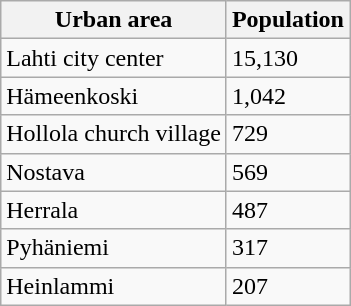<table class="wikitable">
<tr>
<th>Urban area</th>
<th>Population</th>
</tr>
<tr>
<td>Lahti city center</td>
<td>15,130</td>
</tr>
<tr>
<td>Hämeenkoski</td>
<td>1,042</td>
</tr>
<tr>
<td>Hollola church village</td>
<td>729</td>
</tr>
<tr>
<td>Nostava</td>
<td>569</td>
</tr>
<tr>
<td>Herrala</td>
<td>487</td>
</tr>
<tr>
<td>Pyhäniemi</td>
<td>317</td>
</tr>
<tr>
<td>Heinlammi</td>
<td>207</td>
</tr>
</table>
